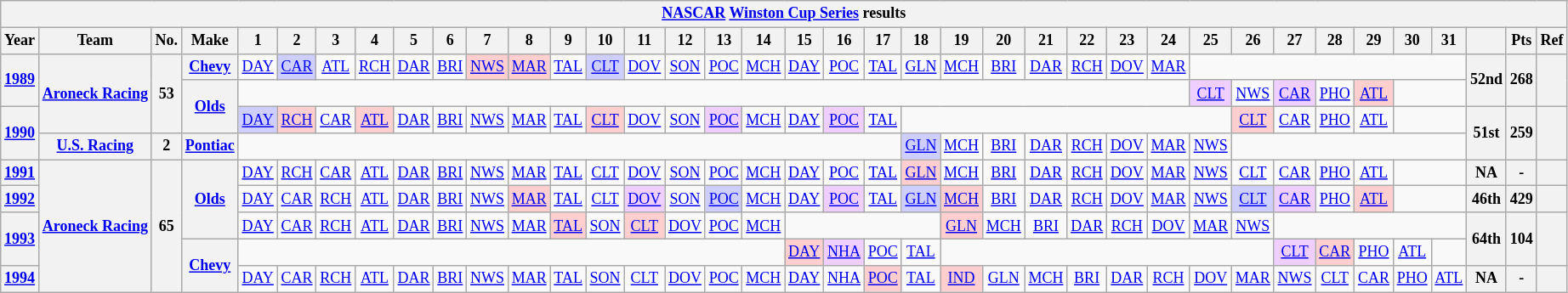<table class="wikitable" style="text-align:center; font-size:75%">
<tr>
<th colspan=45><a href='#'>NASCAR</a> <a href='#'>Winston Cup Series</a> results</th>
</tr>
<tr>
<th>Year</th>
<th>Team</th>
<th>No.</th>
<th>Make</th>
<th>1</th>
<th>2</th>
<th>3</th>
<th>4</th>
<th>5</th>
<th>6</th>
<th>7</th>
<th>8</th>
<th>9</th>
<th>10</th>
<th>11</th>
<th>12</th>
<th>13</th>
<th>14</th>
<th>15</th>
<th>16</th>
<th>17</th>
<th>18</th>
<th>19</th>
<th>20</th>
<th>21</th>
<th>22</th>
<th>23</th>
<th>24</th>
<th>25</th>
<th>26</th>
<th>27</th>
<th>28</th>
<th>29</th>
<th>30</th>
<th>31</th>
<th></th>
<th>Pts</th>
<th>Ref</th>
</tr>
<tr>
<th rowspan=2><a href='#'>1989</a></th>
<th rowspan=3><a href='#'>Aroneck Racing</a></th>
<th rowspan=3>53</th>
<th><a href='#'>Chevy</a></th>
<td><a href='#'>DAY</a></td>
<td style="background:#CFCFFF;"><a href='#'>CAR</a><br></td>
<td><a href='#'>ATL</a></td>
<td><a href='#'>RCH</a></td>
<td><a href='#'>DAR</a></td>
<td><a href='#'>BRI</a></td>
<td style="background:#FFCFCF;"><a href='#'>NWS</a><br></td>
<td style="background:#FFCFCF;"><a href='#'>MAR</a><br></td>
<td><a href='#'>TAL</a></td>
<td style="background:#CFCFFF;"><a href='#'>CLT</a><br></td>
<td><a href='#'>DOV</a></td>
<td><a href='#'>SON</a></td>
<td><a href='#'>POC</a></td>
<td><a href='#'>MCH</a></td>
<td><a href='#'>DAY</a></td>
<td><a href='#'>POC</a></td>
<td><a href='#'>TAL</a></td>
<td><a href='#'>GLN</a></td>
<td><a href='#'>MCH</a></td>
<td><a href='#'>BRI</a></td>
<td><a href='#'>DAR</a></td>
<td><a href='#'>RCH</a></td>
<td><a href='#'>DOV</a></td>
<td><a href='#'>MAR</a></td>
<td colspan=7></td>
<th rowspan=2>52nd</th>
<th rowspan=2>268</th>
<th rowspan=2></th>
</tr>
<tr>
<th rowspan=2><a href='#'>Olds</a></th>
<td colspan=24></td>
<td style="background:#EFCFFF;"><a href='#'>CLT</a><br></td>
<td><a href='#'>NWS</a></td>
<td style="background:#EFCFFF;"><a href='#'>CAR</a><br></td>
<td><a href='#'>PHO</a></td>
<td style="background:#FFCFCF;"><a href='#'>ATL</a><br></td>
<td colspan=2></td>
</tr>
<tr>
<th rowspan=2><a href='#'>1990</a></th>
<td style="background:#CFCFFF;"><a href='#'>DAY</a><br></td>
<td style="background:#FFCFCF;"><a href='#'>RCH</a><br></td>
<td><a href='#'>CAR</a></td>
<td style="background:#FFCFCF;"><a href='#'>ATL</a><br></td>
<td><a href='#'>DAR</a></td>
<td><a href='#'>BRI</a></td>
<td><a href='#'>NWS</a></td>
<td><a href='#'>MAR</a></td>
<td><a href='#'>TAL</a></td>
<td style="background:#FFCFCF;"><a href='#'>CLT</a><br></td>
<td><a href='#'>DOV</a></td>
<td><a href='#'>SON</a></td>
<td style="background:#EFCFFF;"><a href='#'>POC</a><br></td>
<td><a href='#'>MCH</a></td>
<td><a href='#'>DAY</a></td>
<td style="background:#EFCFFF;"><a href='#'>POC</a><br></td>
<td><a href='#'>TAL</a></td>
<td colspan=8></td>
<td style="background:#FFCFCF;"><a href='#'>CLT</a><br></td>
<td><a href='#'>CAR</a></td>
<td><a href='#'>PHO</a></td>
<td><a href='#'>ATL</a></td>
<td colspan=2></td>
<th rowspan=2>51st</th>
<th rowspan=2>259</th>
<th rowspan=2></th>
</tr>
<tr>
<th><a href='#'>U.S. Racing</a></th>
<th>2</th>
<th><a href='#'>Pontiac</a></th>
<td colspan=17></td>
<td style="background:#CFCFFF;"><a href='#'>GLN</a><br></td>
<td><a href='#'>MCH</a></td>
<td><a href='#'>BRI</a></td>
<td><a href='#'>DAR</a></td>
<td><a href='#'>RCH</a></td>
<td><a href='#'>DOV</a></td>
<td><a href='#'>MAR</a></td>
<td><a href='#'>NWS</a></td>
<td colspan=6></td>
</tr>
<tr>
<th><a href='#'>1991</a></th>
<th rowspan=5><a href='#'>Aroneck Racing</a></th>
<th rowspan=5>65</th>
<th rowspan=3><a href='#'>Olds</a></th>
<td><a href='#'>DAY</a></td>
<td><a href='#'>RCH</a></td>
<td><a href='#'>CAR</a></td>
<td><a href='#'>ATL</a></td>
<td><a href='#'>DAR</a></td>
<td><a href='#'>BRI</a></td>
<td><a href='#'>NWS</a></td>
<td><a href='#'>MAR</a></td>
<td><a href='#'>TAL</a></td>
<td><a href='#'>CLT</a></td>
<td><a href='#'>DOV</a></td>
<td><a href='#'>SON</a></td>
<td><a href='#'>POC</a></td>
<td><a href='#'>MCH</a></td>
<td><a href='#'>DAY</a></td>
<td><a href='#'>POC</a></td>
<td><a href='#'>TAL</a></td>
<td style="background:#FFCFCF;"><a href='#'>GLN</a><br></td>
<td><a href='#'>MCH</a></td>
<td><a href='#'>BRI</a></td>
<td><a href='#'>DAR</a></td>
<td><a href='#'>RCH</a></td>
<td><a href='#'>DOV</a></td>
<td><a href='#'>MAR</a></td>
<td><a href='#'>NWS</a></td>
<td><a href='#'>CLT</a></td>
<td><a href='#'>CAR</a></td>
<td><a href='#'>PHO</a></td>
<td><a href='#'>ATL</a></td>
<td colspan=2></td>
<th>NA</th>
<th>-</th>
<th></th>
</tr>
<tr>
<th><a href='#'>1992</a></th>
<td><a href='#'>DAY</a></td>
<td><a href='#'>CAR</a></td>
<td><a href='#'>RCH</a></td>
<td><a href='#'>ATL</a></td>
<td><a href='#'>DAR</a></td>
<td><a href='#'>BRI</a></td>
<td><a href='#'>NWS</a></td>
<td style="background:#FFCFCF;"><a href='#'>MAR</a><br></td>
<td><a href='#'>TAL</a></td>
<td><a href='#'>CLT</a></td>
<td style="background:#EFCFFF;"><a href='#'>DOV</a><br></td>
<td><a href='#'>SON</a></td>
<td style="background:#CFCFFF;"><a href='#'>POC</a><br></td>
<td><a href='#'>MCH</a></td>
<td><a href='#'>DAY</a></td>
<td style="background:#EFCFFF;"><a href='#'>POC</a><br></td>
<td><a href='#'>TAL</a></td>
<td style="background:#CFCFFF;"><a href='#'>GLN</a><br></td>
<td style="background:#FFCFCF;"><a href='#'>MCH</a><br></td>
<td><a href='#'>BRI</a></td>
<td><a href='#'>DAR</a></td>
<td><a href='#'>RCH</a></td>
<td><a href='#'>DOV</a></td>
<td><a href='#'>MAR</a></td>
<td><a href='#'>NWS</a></td>
<td style="background:#CFCFFF;"><a href='#'>CLT</a><br></td>
<td style="background:#EFCFFF;"><a href='#'>CAR</a><br></td>
<td><a href='#'>PHO</a></td>
<td style="background:#FFCFCF;"><a href='#'>ATL</a><br></td>
<td colspan=2></td>
<th>46th</th>
<th>429</th>
<th></th>
</tr>
<tr>
<th rowspan=2><a href='#'>1993</a></th>
<td><a href='#'>DAY</a></td>
<td><a href='#'>CAR</a></td>
<td><a href='#'>RCH</a></td>
<td><a href='#'>ATL</a></td>
<td><a href='#'>DAR</a></td>
<td><a href='#'>BRI</a></td>
<td><a href='#'>NWS</a></td>
<td><a href='#'>MAR</a></td>
<td style="background:#FFCFCF;"><a href='#'>TAL</a><br></td>
<td><a href='#'>SON</a></td>
<td style="background:#FFCFCF;"><a href='#'>CLT</a><br></td>
<td><a href='#'>DOV</a></td>
<td><a href='#'>POC</a></td>
<td><a href='#'>MCH</a></td>
<td colspan=4></td>
<td style="background:#FFCFCF;"><a href='#'>GLN</a><br></td>
<td><a href='#'>MCH</a></td>
<td><a href='#'>BRI</a></td>
<td><a href='#'>DAR</a></td>
<td><a href='#'>RCH</a></td>
<td><a href='#'>DOV</a></td>
<td><a href='#'>MAR</a></td>
<td><a href='#'>NWS</a></td>
<td colspan=5></td>
<th rowspan=2>64th</th>
<th rowspan=2>104</th>
<th rowspan=2></th>
</tr>
<tr>
<th rowspan=2><a href='#'>Chevy</a></th>
<td colspan=14></td>
<td style="background:#FFCFCF;"><a href='#'>DAY</a><br></td>
<td style="background:#EFCFFF;"><a href='#'>NHA</a><br></td>
<td><a href='#'>POC</a></td>
<td><a href='#'>TAL</a></td>
<td colspan=8></td>
<td style="background:#EFCFFF;"><a href='#'>CLT</a><br></td>
<td style="background:#FFCFCF;"><a href='#'>CAR</a><br></td>
<td><a href='#'>PHO</a></td>
<td><a href='#'>ATL</a></td>
<td></td>
</tr>
<tr>
<th><a href='#'>1994</a></th>
<td><a href='#'>DAY</a></td>
<td><a href='#'>CAR</a></td>
<td><a href='#'>RCH</a></td>
<td><a href='#'>ATL</a></td>
<td><a href='#'>DAR</a></td>
<td><a href='#'>BRI</a></td>
<td><a href='#'>NWS</a></td>
<td><a href='#'>MAR</a></td>
<td><a href='#'>TAL</a></td>
<td><a href='#'>SON</a></td>
<td><a href='#'>CLT</a></td>
<td><a href='#'>DOV</a></td>
<td><a href='#'>POC</a></td>
<td><a href='#'>MCH</a></td>
<td><a href='#'>DAY</a></td>
<td><a href='#'>NHA</a></td>
<td style="background:#FFCFCF;"><a href='#'>POC</a><br></td>
<td><a href='#'>TAL</a></td>
<td style="background:#FFCFCF;"><a href='#'>IND</a><br></td>
<td><a href='#'>GLN</a></td>
<td><a href='#'>MCH</a></td>
<td><a href='#'>BRI</a></td>
<td><a href='#'>DAR</a></td>
<td><a href='#'>RCH</a></td>
<td><a href='#'>DOV</a></td>
<td><a href='#'>MAR</a></td>
<td><a href='#'>NWS</a></td>
<td><a href='#'>CLT</a></td>
<td><a href='#'>CAR</a></td>
<td><a href='#'>PHO</a></td>
<td><a href='#'>ATL</a></td>
<th>NA</th>
<th>-</th>
<th></th>
</tr>
</table>
